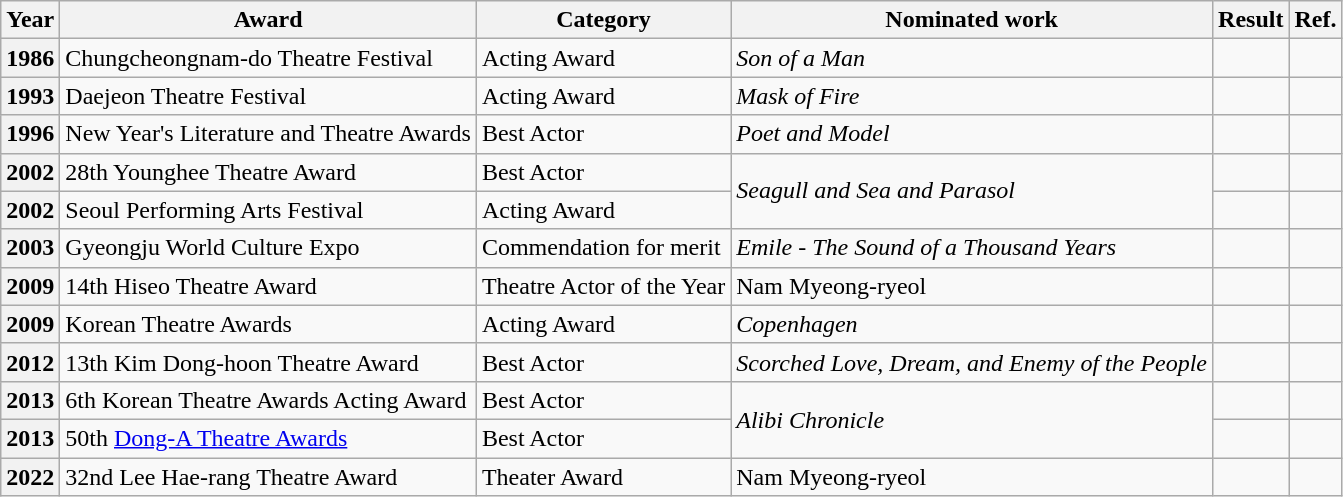<table class="wikitable plainrowheaders">
<tr>
<th>Year</th>
<th>Award</th>
<th>Category</th>
<th>Nominated work</th>
<th>Result</th>
<th>Ref.</th>
</tr>
<tr>
<th scope="row">1986</th>
<td>Chungcheongnam-do Theatre Festival</td>
<td>Acting Award</td>
<td><em>Son of a Man</em></td>
<td></td>
<td></td>
</tr>
<tr>
<th scope="row">1993</th>
<td>Daejeon Theatre Festival</td>
<td>Acting Award</td>
<td><em>Mask of Fire</em></td>
<td></td>
<td></td>
</tr>
<tr>
<th scope="row">1996</th>
<td>New Year's Literature and Theatre Awards</td>
<td>Best Actor</td>
<td><em>Poet and Model</em></td>
<td></td>
<td></td>
</tr>
<tr>
<th scope="row">2002</th>
<td>28th Younghee Theatre Award</td>
<td>Best Actor</td>
<td rowspan="2"><em>Seagull and Sea and Parasol</em></td>
<td></td>
<td></td>
</tr>
<tr>
<th scope="row">2002</th>
<td>Seoul Performing Arts Festival</td>
<td>Acting Award</td>
<td></td>
<td></td>
</tr>
<tr>
<th scope="row">2003</th>
<td>Gyeongju World Culture Expo</td>
<td>Commendation for merit</td>
<td><em>Emile - The Sound of a Thousand Years</em></td>
<td></td>
<td></td>
</tr>
<tr>
<th scope="row">2009</th>
<td>14th Hiseo Theatre Award</td>
<td>Theatre Actor of the Year</td>
<td>Nam Myeong-ryeol</td>
<td></td>
<td></td>
</tr>
<tr>
<th scope="row">2009</th>
<td>Korean Theatre Awards</td>
<td>Acting Award</td>
<td><em>Copenhagen</em></td>
<td></td>
<td></td>
</tr>
<tr>
<th scope="row">2012</th>
<td>13th Kim Dong-hoon Theatre Award</td>
<td>Best Actor</td>
<td><em>Scorched Love, Dream, and Enemy of the People</em></td>
<td></td>
<td></td>
</tr>
<tr>
<th scope="row">2013</th>
<td>6th Korean Theatre Awards Acting Award</td>
<td>Best Actor</td>
<td rowspan="2"><em>Alibi Chronicle</em></td>
<td></td>
<td></td>
</tr>
<tr>
<th scope="row">2013</th>
<td>50th <a href='#'>Dong-A Theatre Awards</a></td>
<td>Best Actor</td>
<td></td>
<td></td>
</tr>
<tr>
<th scope="row">2022</th>
<td>32nd Lee Hae-rang Theatre Award</td>
<td>Theater Award</td>
<td>Nam Myeong-ryeol</td>
<td></td>
<td></td>
</tr>
</table>
